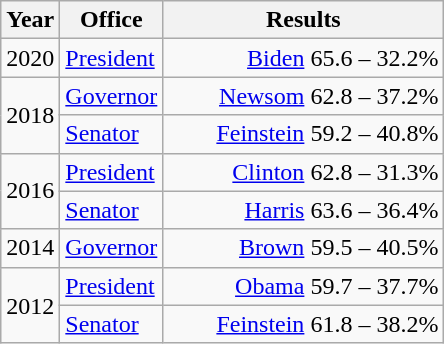<table class=wikitable>
<tr>
<th width="30">Year</th>
<th width="60">Office</th>
<th width="180">Results</th>
</tr>
<tr>
<td>2020</td>
<td><a href='#'>President</a></td>
<td align="right" ><a href='#'>Biden</a> 65.6 – 32.2%</td>
</tr>
<tr>
<td rowspan="2">2018</td>
<td><a href='#'>Governor</a></td>
<td align="right" ><a href='#'>Newsom</a> 62.8 – 37.2%</td>
</tr>
<tr>
<td><a href='#'>Senator</a></td>
<td align="right" ><a href='#'>Feinstein</a> 59.2 – 40.8%</td>
</tr>
<tr>
<td rowspan="2">2016</td>
<td><a href='#'>President</a></td>
<td align="right" ><a href='#'>Clinton</a> 62.8 – 31.3%</td>
</tr>
<tr>
<td><a href='#'>Senator</a></td>
<td align="right" ><a href='#'>Harris</a> 63.6 – 36.4%</td>
</tr>
<tr>
<td>2014</td>
<td><a href='#'>Governor</a></td>
<td align="right" ><a href='#'>Brown</a> 59.5 – 40.5%</td>
</tr>
<tr>
<td rowspan="2">2012</td>
<td><a href='#'>President</a></td>
<td align="right" ><a href='#'>Obama</a> 59.7 – 37.7%</td>
</tr>
<tr>
<td><a href='#'>Senator</a></td>
<td align="right" ><a href='#'>Feinstein</a> 61.8 – 38.2%</td>
</tr>
</table>
